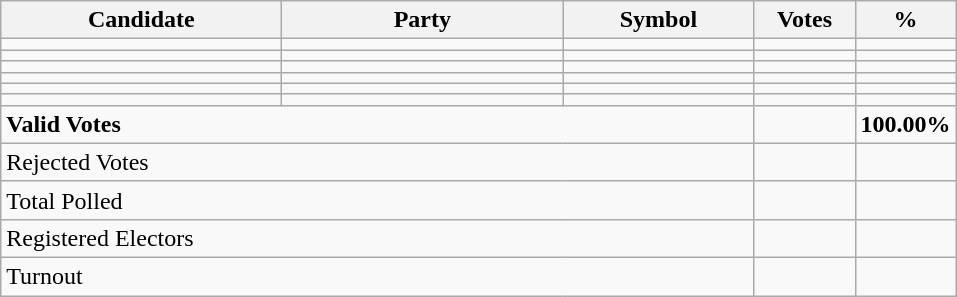<table class="wikitable" border="1" style="text-align:right;">
<tr>
<th align=left width="180">Candidate</th>
<th align=left width="180">Party</th>
<th align=left width="120">Symbol</th>
<th align=left width="60">Votes</th>
<th align=left width="60">%</th>
</tr>
<tr>
<td align=left></td>
<td align=left></td>
<td></td>
<td></td>
<td></td>
</tr>
<tr>
<td align=left></td>
<td align=left></td>
<td></td>
<td></td>
<td></td>
</tr>
<tr>
<td align=left></td>
<td align=left></td>
<td></td>
<td></td>
<td></td>
</tr>
<tr>
<td align=left></td>
<td align=left></td>
<td></td>
<td></td>
<td></td>
</tr>
<tr>
<td align=left></td>
<td align=left></td>
<td></td>
<td></td>
<td></td>
</tr>
<tr>
<td align=left></td>
<td align=left></td>
<td></td>
<td></td>
<td></td>
</tr>
<tr>
<td align=left colspan=3><strong>Valid Votes</strong></td>
<td><strong> </strong></td>
<td><strong>100.00%</strong></td>
</tr>
<tr>
<td align=left colspan=3>Rejected Votes</td>
<td></td>
<td></td>
</tr>
<tr>
<td align=left colspan=3>Total Polled</td>
<td></td>
<td></td>
</tr>
<tr>
<td align=left colspan=3>Registered Electors</td>
<td></td>
<td></td>
</tr>
<tr>
<td align=left colspan=3>Turnout</td>
<td></td>
</tr>
</table>
